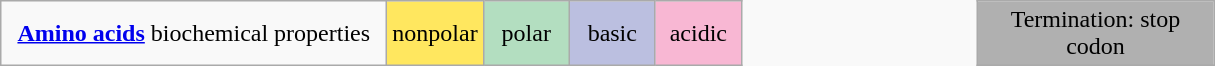<table class="wikitable" style="border: none; text-align: center;">
<tr>
<td style="width: 250px;"><strong><a href='#'>Amino acids</a></strong> biochemical properties</td>
<td style="background-color:#ffe75f; width: 50px;">nonpolar</td>
<td style="background-color:#b3dec0; width: 50px;">polar</td>
<td style="background-color:#bbbfe0; width: 50px;">basic</td>
<td style="background-color:#f8b7d3; width: 50px;">acidic</td>
<td style="border: none; width: 150px;"></td>
<td style="background-color:#B0B0B0; width: 150px;">Termination: stop codon</td>
</tr>
</table>
